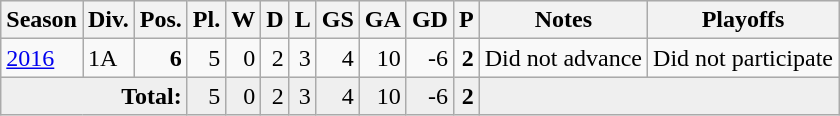<table class="wikitable">
<tr style="background:#efefef;">
<th>Season</th>
<th>Div.</th>
<th>Pos.</th>
<th>Pl.</th>
<th>W</th>
<th>D</th>
<th>L</th>
<th>GS</th>
<th>GA</th>
<th>GD</th>
<th>P</th>
<th>Notes</th>
<th>Playoffs</th>
</tr>
<tr>
<td><a href='#'>2016</a></td>
<td>1A</td>
<td align=right><strong>6</strong></td>
<td align=right>5</td>
<td align=right>0</td>
<td align=right>2</td>
<td align=right>3</td>
<td align=right>4</td>
<td align=right>10</td>
<td align=right>-6</td>
<td align=right><strong>2</strong></td>
<td>Did not advance</td>
<td>Did not participate</td>
</tr>
<tr style="background:#efefef">
<td align=right colspan=3><strong>Total:</strong></td>
<td align=right>5</td>
<td align=right>0</td>
<td align=right>2</td>
<td align=right>3</td>
<td align=right>4</td>
<td align=right>10</td>
<td align=right>-6</td>
<td align=right><strong>2</strong></td>
<td colspan=3 bgcolor=#efefef></td>
</tr>
</table>
